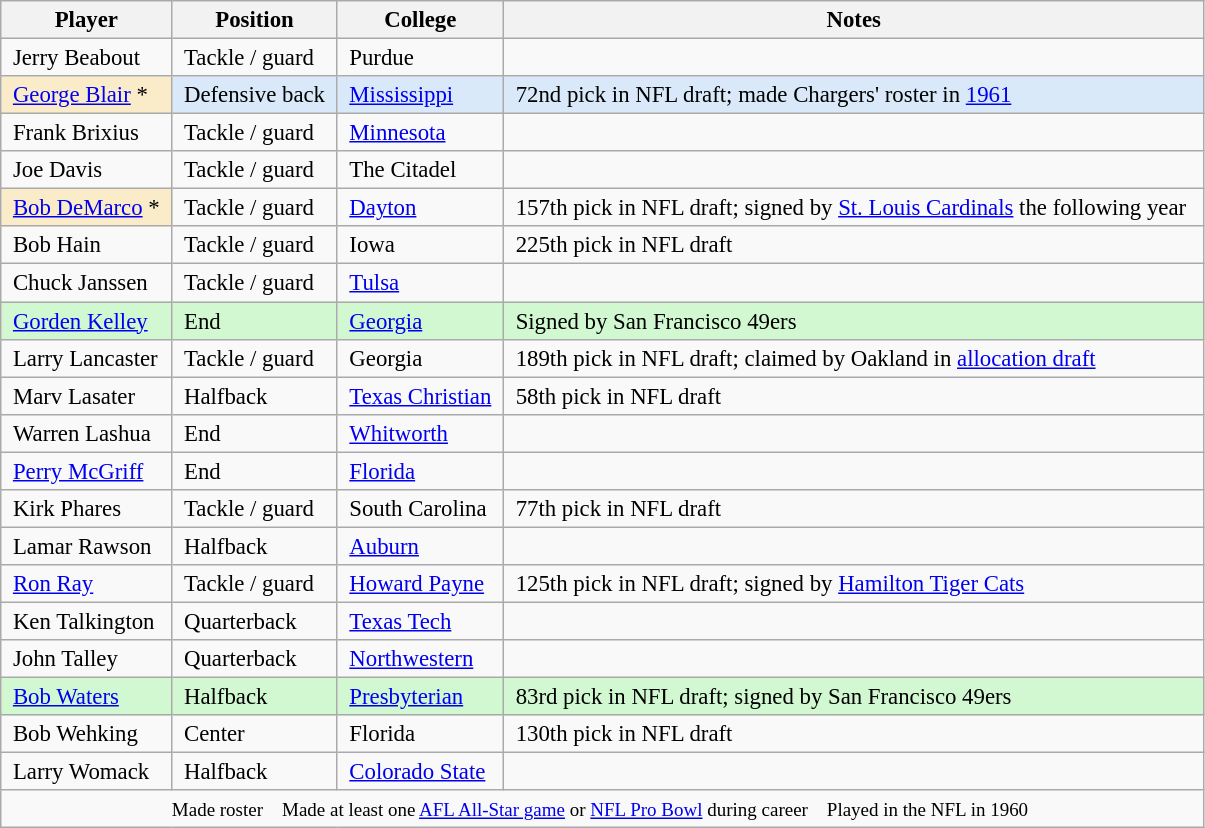<table class="wikitable" style="font-size:95%;">
<tr>
<th scope=column>Player</th>
<th scope=column>Position</th>
<th scope=column>College</th>
<th scope=column>Notes</th>
</tr>
<tr>
<td style="padding-left: 0.5em; padding-right: 0.5em;">Jerry Beabout</td>
<td style="padding-left: 0.5em; padding-right: 0.5em;">Tackle / guard</td>
<td style="padding-left: 0.5em; padding-right: 0.5em;">Purdue</td>
<td style="padding-left: 0.5em; padding-right: 0.75em;"></td>
</tr>
<tr>
<td style="padding-left: 0.5em; padding-right: 0.5em; background: #faecc8;"><a href='#'>George Blair</a> *</td>
<td style="padding-left: 0.5em; padding-right: 0.5em; background: #d9e9f9;">Defensive back</td>
<td style="padding-left: 0.5em; padding-right: 0.5em; background: #d9e9f9;"><a href='#'>Mississippi</a></td>
<td style="padding-left: 0.5em; padding-right: 0.75em; background: #d9e9f9;">72nd pick in NFL draft; made Chargers' roster in <a href='#'>1961</a></td>
</tr>
<tr>
<td style="padding-left: 0.5em; padding-right: 0.5em;">Frank Brixius</td>
<td style="padding-left: 0.5em; padding-right: 0.5em;">Tackle / guard</td>
<td style="padding-left: 0.5em; padding-right: 0.5em;"><a href='#'>Minnesota</a></td>
<td style="padding-left: 0.5em; padding-right: 0.75em;"></td>
</tr>
<tr>
<td style="padding-left: 0.5em; padding-right: 0.5em;">Joe Davis</td>
<td style="padding-left: 0.5em; padding-right: 0.5em;">Tackle / guard</td>
<td style="padding-left: 0.5em; padding-right: 0.5em;">The Citadel</td>
<td style="padding-left: 0.5em; padding-right: 0.75em;"></td>
</tr>
<tr>
<td style="padding-left: 0.5em; padding-right: 0.5em; background: #faecc8;"><a href='#'>Bob DeMarco</a> *</td>
<td style="padding-left: 0.5em; padding-right: 0.5em;">Tackle / guard</td>
<td style="padding-left: 0.5em; padding-right: 0.5em;"><a href='#'>Dayton</a></td>
<td style="padding-left: 0.5em; padding-right: 0.75em;">157th pick in NFL draft; signed by <a href='#'>St. Louis Cardinals</a> the following year</td>
</tr>
<tr>
<td style="padding-left: 0.5em; padding-right: 0.5em;">Bob Hain</td>
<td style="padding-left: 0.5em; padding-right: 0.5em;">Tackle / guard</td>
<td style="padding-left: 0.5em; padding-right: 0.5em;">Iowa</td>
<td style="padding-left: 0.5em; padding-right: 0.75em;">225th pick in NFL draft</td>
</tr>
<tr>
<td style="padding-left: 0.5em; padding-right: 0.5em;">Chuck Janssen</td>
<td style="padding-left: 0.5em; padding-right: 0.5em;">Tackle / guard</td>
<td style="padding-left: 0.5em; padding-right: 0.5em;"><a href='#'>Tulsa</a></td>
<td style="padding-left: 0.5em; padding-right: 0.75em;"></td>
</tr>
<tr>
<td style="padding-left: 0.5em; padding-right: 0.5em; background: #d2f8d2;"><a href='#'>Gorden Kelley</a></td>
<td style="padding-left: 0.5em; padding-right: 0.5em; background: #d2f8d2;">End</td>
<td style="padding-left: 0.5em; padding-right: 0.5em; background: #d2f8d2;"><a href='#'>Georgia</a></td>
<td style="padding-left: 0.5em; padding-right: 0.75em; background: #d2f8d2;">Signed by San Francisco 49ers</td>
</tr>
<tr>
<td style="padding-left: 0.5em; padding-right: 0.5em;">Larry Lancaster</td>
<td style="padding-left: 0.5em; padding-right: 0.5em;">Tackle / guard</td>
<td style="padding-left: 0.5em; padding-right: 0.5em;">Georgia</td>
<td style="padding-left: 0.5em; padding-right: 0.75em;">189th pick in NFL draft; claimed by Oakland in <a href='#'>allocation draft</a></td>
</tr>
<tr>
<td style="padding-left: 0.5em; padding-right: 0.5em;">Marv Lasater</td>
<td style="padding-left: 0.5em; padding-right: 0.5em;">Halfback</td>
<td style="padding-left: 0.5em; padding-right: 0.5em;"><a href='#'>Texas Christian</a></td>
<td style="padding-left: 0.5em; padding-right: 0.75em;">58th pick in NFL draft</td>
</tr>
<tr>
<td style="padding-left: 0.5em; padding-right: 0.5em;">Warren Lashua</td>
<td style="padding-left: 0.5em; padding-right: 0.5em;">End</td>
<td style="padding-left: 0.5em; padding-right: 0.5em;"><a href='#'>Whitworth</a></td>
<td style="padding-left: 0.5em; padding-right: 0.75em;"></td>
</tr>
<tr>
<td style="padding-left: 0.5em; padding-right: 0.5em;"><a href='#'>Perry McGriff</a></td>
<td style="padding-left: 0.5em; padding-right: 0.5em;">End</td>
<td style="padding-left: 0.5em; padding-right: 0.5em;"><a href='#'>Florida</a></td>
<td style="padding-left: 0.5em; padding-right: 0.75em;"></td>
</tr>
<tr>
<td style="padding-left: 0.5em; padding-right: 0.5em;">Kirk Phares</td>
<td style="padding-left: 0.5em; padding-right: 0.5em;">Tackle / guard</td>
<td style="padding-left: 0.5em; padding-right: 0.5em;">South Carolina</td>
<td style="padding-left: 0.5em; padding-right: 0.75em;">77th pick in NFL draft</td>
</tr>
<tr>
<td style="padding-left: 0.5em; padding-right: 0.5em;">Lamar Rawson</td>
<td style="padding-left: 0.5em; padding-right: 0.5em;">Halfback</td>
<td style="padding-left: 0.5em; padding-right: 0.5em;"><a href='#'>Auburn</a></td>
<td style="padding-left: 0.5em; padding-right: 0.75em;"></td>
</tr>
<tr>
<td style="padding-left: 0.5em; padding-right: 0.5em;"><a href='#'>Ron Ray</a></td>
<td style="padding-left: 0.5em; padding-right: 0.5em;">Tackle / guard</td>
<td style="padding-left: 0.5em; padding-right: 0.5em;"><a href='#'>Howard Payne</a></td>
<td style="padding-left: 0.5em; padding-right: 0.75em;">125th pick in NFL draft; signed by <a href='#'>Hamilton Tiger Cats</a></td>
</tr>
<tr>
<td style="padding-left: 0.5em; padding-right: 0.5em;">Ken Talkington</td>
<td style="padding-left: 0.5em; padding-right: 0.5em;">Quarterback</td>
<td style="padding-left: 0.5em; padding-right: 0.5em;"><a href='#'>Texas Tech</a></td>
<td style="padding-left: 0.5em; padding-right: 0.75em;"></td>
</tr>
<tr>
<td style="padding-left: 0.5em; padding-right: 0.5em;">John Talley</td>
<td style="padding-left: 0.5em; padding-right: 0.5em;">Quarterback</td>
<td style="padding-left: 0.5em; padding-right: 0.5em;"><a href='#'>Northwestern</a></td>
<td style="padding-left: 0.5em; padding-right: 0.75em;"></td>
</tr>
<tr>
<td style="padding-left: 0.5em; padding-right: 0.5em; background: #d2f8d2;"><a href='#'>Bob Waters</a></td>
<td style="padding-left: 0.5em; padding-right: 0.5em; background: #d2f8d2;">Halfback</td>
<td style="padding-left: 0.5em; padding-right: 0.5em; background: #d2f8d2;"><a href='#'>Presbyterian</a></td>
<td style="padding-left: 0.5em; padding-right: 0.75em; background: #d2f8d2;">83rd pick in NFL draft; signed by San Francisco 49ers</td>
</tr>
<tr>
<td style="padding-left: 0.5em; padding-right: 0.5em;">Bob Wehking</td>
<td style="padding-left: 0.5em; padding-right: 0.5em;">Center</td>
<td style="padding-left: 0.5em; padding-right: 0.5em;">Florida</td>
<td style="padding-left: 0.5em; padding-right: 0.75em;">130th pick in NFL draft</td>
</tr>
<tr>
<td style="padding-left: 0.5em; padding-right: 0.5em;">Larry Womack</td>
<td style="padding-left: 0.5em; padding-right: 0.5em;">Halfback</td>
<td style="padding-left: 0.5em; padding-right: 0.5em;"><a href='#'>Colorado State</a></td>
<td style="padding-left: 0.5em; padding-right: 0.75em;"></td>
</tr>
<tr>
<td colspan="4" style="text-align:center;"><small> Made roster    Made at least one <a href='#'>AFL All-Star game</a> or <a href='#'>NFL Pro Bowl</a> during career    Played in the NFL in 1960  </small></td>
</tr>
</table>
